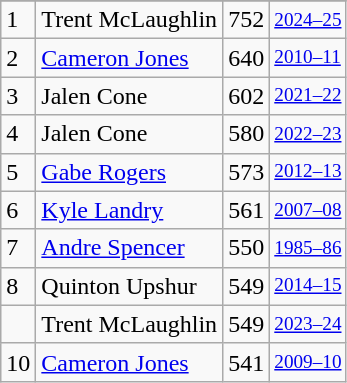<table class="wikitable">
<tr>
</tr>
<tr>
<td>1</td>
<td>Trent McLaughlin</td>
<td>752</td>
<td style="font-size:80%;"><a href='#'>2024–25</a></td>
</tr>
<tr>
<td>2</td>
<td><a href='#'>Cameron Jones</a></td>
<td>640</td>
<td style="font-size:80%;"><a href='#'>2010–11</a></td>
</tr>
<tr>
<td>3</td>
<td>Jalen Cone</td>
<td>602</td>
<td style="font-size:80%;"><a href='#'>2021–22</a></td>
</tr>
<tr>
<td>4</td>
<td>Jalen Cone</td>
<td>580</td>
<td style="font-size:80%;"><a href='#'>2022–23</a></td>
</tr>
<tr>
<td>5</td>
<td><a href='#'>Gabe Rogers</a></td>
<td>573</td>
<td style="font-size:80%;"><a href='#'>2012–13</a></td>
</tr>
<tr>
<td>6</td>
<td><a href='#'>Kyle Landry</a></td>
<td>561</td>
<td style="font-size:80%;"><a href='#'>2007–08</a></td>
</tr>
<tr>
<td>7</td>
<td><a href='#'>Andre Spencer</a></td>
<td>550</td>
<td style="font-size:80%;"><a href='#'>1985–86</a></td>
</tr>
<tr>
<td>8</td>
<td>Quinton Upshur</td>
<td>549</td>
<td style="font-size:80%;"><a href='#'>2014–15</a></td>
</tr>
<tr>
<td></td>
<td>Trent McLaughlin</td>
<td>549</td>
<td style="font-size:80%;"><a href='#'>2023–24</a></td>
</tr>
<tr>
<td>10</td>
<td><a href='#'>Cameron Jones</a></td>
<td>541</td>
<td style="font-size:80%;"><a href='#'>2009–10</a></td>
</tr>
</table>
